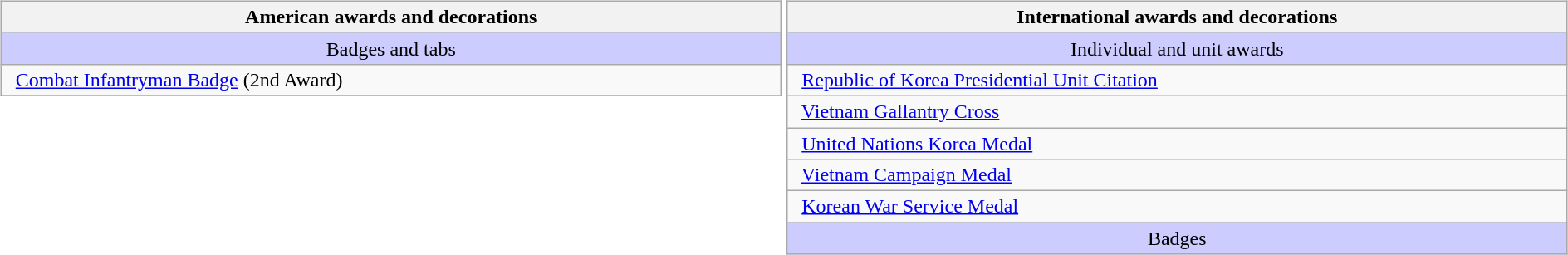<table width="100%">
<tr>
<td valign="top" width="50%"><br><table class="wikitable" width="100%">
<tr>
<th>American awards and decorations</th>
</tr>
<tr style="background:#ccccff;" align="center">
<td>Badges and tabs</td>
</tr>
<tr>
<td>  <a href='#'>Combat Infantryman Badge</a> (2nd Award)</td>
</tr>
<tr>
</tr>
</table>
</td>
<td valign="top" width="50%"><br><table class="wikitable" width="100%">
<tr>
<th>International awards and decorations</th>
</tr>
<tr style="background:#ccccff;" align=center>
<td>Individual and unit awards</td>
</tr>
<tr>
<td>  <a href='#'>Republic of Korea Presidential Unit Citation</a></td>
</tr>
<tr>
<td>  <a href='#'>Vietnam Gallantry Cross</a></td>
</tr>
<tr>
<td>  <a href='#'>United Nations Korea Medal</a></td>
</tr>
<tr>
<td>  <a href='#'>Vietnam Campaign Medal</a></td>
</tr>
<tr>
<td>  <a href='#'>Korean War Service Medal</a></td>
</tr>
<tr style="background:#ccccff;" align=center>
<td>Badges</td>
</tr>
</table>
</td>
</tr>
</table>
